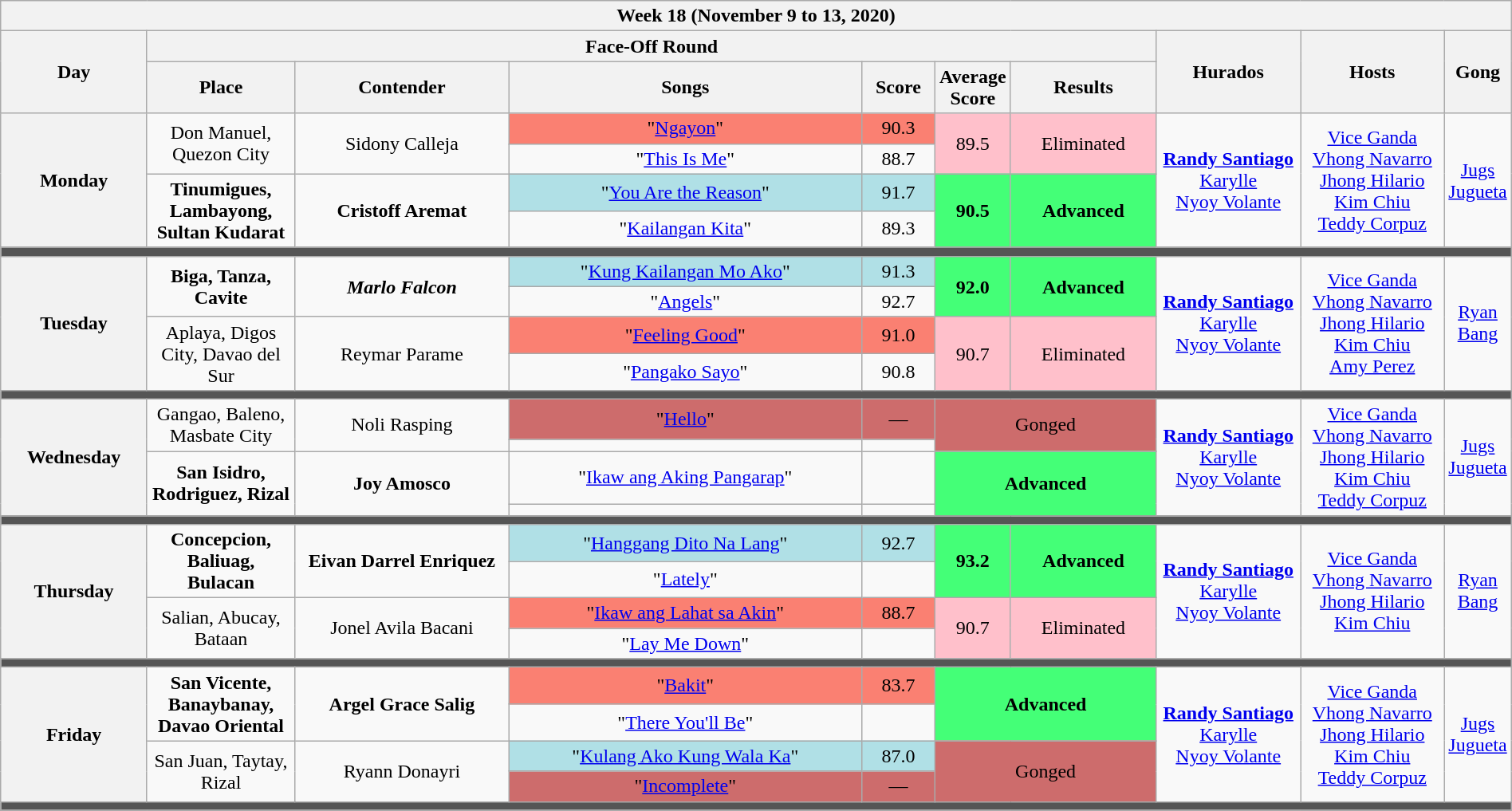<table class="wikitable mw-collapsible mw-collapsed"" style="text-align:center; width:100%">
<tr>
<th colspan="10">Week 18 (November 9 to 13, 2020)</th>
</tr>
<tr>
<th rowspan="2" width="10%">Day</th>
<th colspan="6">Face-Off Round</th>
<th rowspan="2" width="10%">Hurados</th>
<th rowspan="2" width="10%">Hosts</th>
<th rowspan="2" width="05%">Gong</th>
</tr>
<tr>
<th width="10%">Place</th>
<th width="15%">Contender</th>
<th width="25%">Songs</th>
<th width="05%">Score</th>
<th width="05%">Average Score</th>
<th width="10%">Results</th>
</tr>
<tr>
<th rowspan="4">Monday<br><small></small></th>
<td rowspan="2" style="background:__;">Don Manuel, Quezon City</td>
<td rowspan="2" style="background:__;">Sidony Calleja</td>
<td style="background:#FA8072;">"<a href='#'>Ngayon</a>"</td>
<td style="background:#FA8072;">90.3</td>
<td rowspan="2" style="background:pink;">89.5</td>
<td rowspan="2" style="background:pink;">Eliminated</td>
<td rowspan="4"><strong><a href='#'>Randy Santiago</a></strong><br> <a href='#'>Karylle</a> <br> <a href='#'>Nyoy Volante</a></td>
<td rowspan="4"><a href='#'>Vice Ganda</a><br><a href='#'>Vhong Navarro</a><br><a href='#'>Jhong Hilario</a><br><a href='#'>Kim Chiu</a><br><a href='#'>Teddy Corpuz</a></td>
<td rowspan="4"><a href='#'>Jugs Jugueta</a></td>
</tr>
<tr>
<td>"<a href='#'>This Is Me</a>"</td>
<td>88.7</td>
</tr>
<tr>
<td rowspan="2" style="background:#;"><strong>Tinumigues, Lambayong, Sultan Kudarat</strong></td>
<td rowspan="2" style="background:#;"><strong>Cristoff Aremat</strong></td>
<td style="background:#B0E0E6;">"<a href='#'>You Are the Reason</a>"</td>
<td style="background:#B0E0E6;">91.7</td>
<td rowspan="2" style="background:#44ff77;"><strong>90.5</strong></td>
<td rowspan="2" style="background:#44ff77;"><strong>Advanced</strong></td>
</tr>
<tr>
<td>"<a href='#'>Kailangan Kita</a>"</td>
<td>89.3</td>
</tr>
<tr>
<th colspan="10" style="background:#555;"></th>
</tr>
<tr>
<th rowspan="4">Tuesday<br><small></small></th>
<td rowspan="2" style="background:__;"><strong>Biga, Tanza, Cavite</strong></td>
<td rowspan="2" style="background:__;"><strong><em>Marlo Falcon</em></strong></td>
<td style="background:#B0E0E6;">"<a href='#'>Kung Kailangan Mo Ako</a>"</td>
<td style="background:#B0E0E6;">91.3</td>
<td rowspan="2" style="background:#44ff77;"><strong>92.0</strong></td>
<td rowspan="2" style="background:#44ff77;"><strong>Advanced</strong></td>
<td rowspan="4"><strong><a href='#'>Randy Santiago</a></strong><br> <a href='#'>Karylle</a> <br> <a href='#'>Nyoy Volante</a></td>
<td rowspan="4"><a href='#'>Vice Ganda</a><br><a href='#'>Vhong Navarro</a><br><a href='#'>Jhong Hilario</a><br><a href='#'>Kim Chiu</a><br><a href='#'>Amy Perez</a></td>
<td rowspan="4"><a href='#'>Ryan Bang</a></td>
</tr>
<tr>
<td>"<a href='#'>Angels</a>"</td>
<td>92.7</td>
</tr>
<tr>
<td rowspan="2" style="background:#;">Aplaya, Digos City, Davao del Sur</td>
<td rowspan="2" style="background:#;">Reymar Parame</td>
<td style="background:#FA8072;">"<a href='#'>Feeling Good</a>"</td>
<td style="background:#FA8072;">91.0</td>
<td rowspan="2" style="background:pink;">90.7</td>
<td rowspan="2" style="background:pink;">Eliminated</td>
</tr>
<tr>
<td>"<a href='#'>Pangako Sayo</a>"</td>
<td>90.8</td>
</tr>
<tr>
<th colspan="10" style="background:#555;"></th>
</tr>
<tr>
<th rowspan="4">Wednesday<br><small></small></th>
<td rowspan="2" style="background:__;">Gangao, Baleno, Masbate City</td>
<td rowspan="2" style="background:__;">Noli Rasping</td>
<td style="background:#CD6C6C;">"<a href='#'>Hello</a>"</td>
<td style="background:#CD6C6C;">—</td>
<td rowspan= "2" colspan="2" style="background:#CD6C6C;">Gonged</td>
<td rowspan="4"><strong><a href='#'>Randy Santiago</a></strong><br> <a href='#'>Karylle</a> <br> <a href='#'>Nyoy Volante</a></td>
<td rowspan="4"><a href='#'>Vice Ganda</a><br><a href='#'>Vhong Navarro</a><br><a href='#'>Jhong Hilario</a><br><a href='#'>Kim Chiu</a><br><a href='#'>Teddy Corpuz</a></td>
<td rowspan="4"><a href='#'>Jugs Jugueta</a></td>
</tr>
<tr>
<td></td>
<td></td>
</tr>
<tr>
<td rowspan="2" style="background:#;"><strong>San Isidro, Rodriguez, Rizal</strong></td>
<td rowspan="2" style="background:#;"><strong>Joy Amosco</strong></td>
<td style="background:__;">"<a href='#'>Ikaw ang Aking Pangarap</a>"</td>
<td></td>
<td rowspan= "2" colspan="2" style="background:#44ff77;"><strong>Advanced</strong></td>
</tr>
<tr>
<td></td>
<td></td>
</tr>
<tr>
<th colspan="10" style="background:#555;"></th>
</tr>
<tr>
<th rowspan="4">Thursday<br><small></small></th>
<td rowspan="2" style="background:__;"><strong>Concepcion, Baliuag, Bulacan</strong></td>
<td rowspan="2" style="background:__;"><strong>Eivan Darrel Enriquez</strong></td>
<td style="background:#B0E0E6;">"<a href='#'>Hanggang Dito Na Lang</a>"</td>
<td style="background:#B0E0E6;">92.7</td>
<td rowspan="2" style="background:#44ff77;"><strong>93.2</strong></td>
<td rowspan="2" style="background:#44ff77;"><strong>Advanced</strong></td>
<td rowspan="4"><strong><a href='#'>Randy Santiago</a></strong><br> <a href='#'>Karylle</a> <br> <a href='#'>Nyoy Volante</a></td>
<td rowspan="4"><a href='#'>Vice Ganda</a><br><a href='#'>Vhong Navarro</a><br><a href='#'>Jhong Hilario</a><br><a href='#'>Kim Chiu</a></td>
<td rowspan="4"><a href='#'>Ryan Bang</a></td>
</tr>
<tr>
<td>"<a href='#'>Lately</a>"</td>
<td></td>
</tr>
<tr>
<td rowspan="2" style="background:#;">Salian, Abucay, Bataan</td>
<td rowspan="2" style="background:#;">Jonel Avila Bacani</td>
<td style="background:#FA8072;">"<a href='#'>Ikaw ang Lahat sa Akin</a>"</td>
<td style="background:#FA8072;">88.7</td>
<td rowspan="2" style="background:pink;">90.7</td>
<td rowspan="2" style="background:pink;">Eliminated</td>
</tr>
<tr>
<td>"<a href='#'>Lay Me Down</a>"</td>
<td></td>
</tr>
<tr>
<th colspan="10" style="background:#555;"></th>
</tr>
<tr>
<th rowspan="4">Friday<br><small></small></th>
<td rowspan="2" style="background:__;"><strong>San Vicente, Banaybanay, Davao Oriental</strong></td>
<td rowspan="2" style="background:__;"><strong>Argel Grace Salig</strong></td>
<td style="background:#FA8072;">"<a href='#'>Bakit</a>"</td>
<td style="background:#FA8072;">83.7</td>
<td rowspan= "2" colspan="2" style="background:#44ff77;"><strong>Advanced</strong></td>
<td rowspan="4"><strong><a href='#'>Randy Santiago</a></strong><br> <a href='#'>Karylle</a> <br> <a href='#'>Nyoy Volante</a></td>
<td rowspan="4"><a href='#'>Vice Ganda</a><br><a href='#'>Vhong Navarro</a><br><a href='#'>Jhong Hilario</a><br><a href='#'>Kim Chiu</a><br><a href='#'>Teddy Corpuz</a></td>
<td rowspan="4"><a href='#'>Jugs Jugueta</a></td>
</tr>
<tr>
<td>"<a href='#'>There You'll Be</a>"</td>
<td></td>
</tr>
<tr>
<td rowspan="2" style="background:#;">San Juan, Taytay, Rizal</td>
<td rowspan="2" style="background:#;">Ryann Donayri</td>
<td style="background:#B0E0E6;">"<a href='#'>Kulang Ako Kung Wala Ka</a>"</td>
<td style="background:#B0E0E6;">87.0</td>
<td rowspan= "2" colspan="2" style="background:#CD6C6C;">Gonged</td>
</tr>
<tr>
<td style="background:#CD6C6C;">"<a href='#'>Incomplete</a>"</td>
<td style="background:#CD6C6C;">—</td>
</tr>
<tr>
<th colspan="10" style="background:#555;"></th>
</tr>
<tr>
</tr>
</table>
